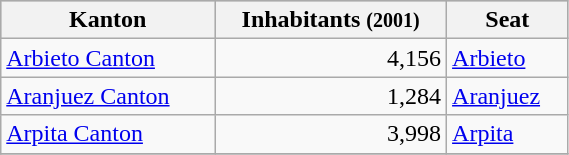<table class="wikitable" border="1" style="width:30%;" border="1">
<tr bgcolor=silver>
<th><strong>Kanton</strong></th>
<th><strong>Inhabitants <small>(2001)</small></strong></th>
<th><strong>Seat</strong></th>
</tr>
<tr>
<td><a href='#'>Arbieto Canton</a></td>
<td align="right">4,156</td>
<td><a href='#'>Arbieto</a></td>
</tr>
<tr>
<td><a href='#'>Aranjuez Canton</a></td>
<td align="right">1,284</td>
<td><a href='#'>Aranjuez</a></td>
</tr>
<tr>
<td><a href='#'>Arpita Canton</a></td>
<td align="right">3,998</td>
<td><a href='#'>Arpita</a></td>
</tr>
<tr>
</tr>
</table>
